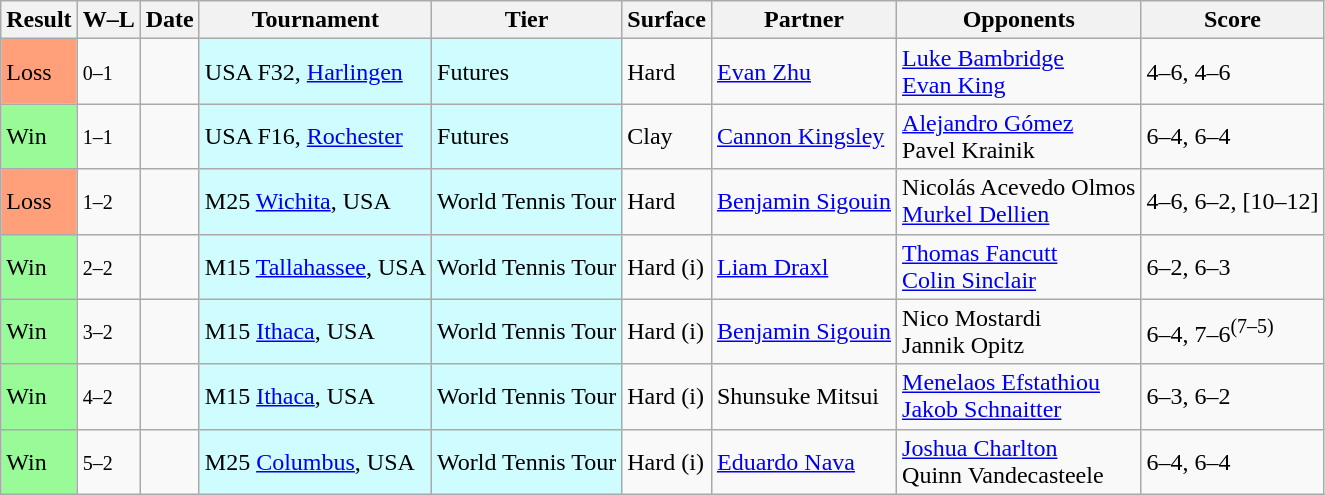<table class="sortable wikitable">
<tr>
<th>Result</th>
<th class="unsortable">W–L</th>
<th>Date</th>
<th>Tournament</th>
<th>Tier</th>
<th>Surface</th>
<th>Partner</th>
<th>Opponents</th>
<th class="unsortable">Score</th>
</tr>
<tr>
<td bgcolor=FFA07A>Loss</td>
<td><small>0–1</small></td>
<td></td>
<td style="background:#cffcff;">USA F32, <a href='#'>Harlingen</a></td>
<td style="background:#cffcff;">Futures</td>
<td>Hard</td>
<td> <a href='#'>Evan Zhu</a></td>
<td> <a href='#'>Luke Bambridge</a> <br>  <a href='#'>Evan King</a></td>
<td>4–6, 4–6</td>
</tr>
<tr>
<td bgcolor=98FB98>Win</td>
<td><small>1–1</small></td>
<td></td>
<td style="background:#cffcff;">USA F16, <a href='#'>Rochester</a></td>
<td style="background:#cffcff;">Futures</td>
<td>Clay</td>
<td> <a href='#'>Cannon Kingsley</a></td>
<td> <a href='#'>Alejandro Gómez</a> <br>  Pavel Krainik</td>
<td>6–4, 6–4</td>
</tr>
<tr>
<td bgcolor=FFA07A>Loss</td>
<td><small>1–2</small></td>
<td></td>
<td style="background:#cffcff;">M25 <a href='#'>Wichita</a>, USA</td>
<td style="background:#cffcff;">World Tennis Tour</td>
<td>Hard</td>
<td> <a href='#'>Benjamin Sigouin</a></td>
<td> Nicolás Acevedo Olmos <br>  <a href='#'>Murkel Dellien</a></td>
<td>4–6, 6–2, [10–12]</td>
</tr>
<tr>
<td bgcolor=98FB98>Win</td>
<td><small>2–2</small></td>
<td></td>
<td style="background:#cffcff;">M15 <a href='#'>Tallahassee</a>, USA</td>
<td style="background:#cffcff;">World Tennis Tour</td>
<td>Hard (i)</td>
<td> <a href='#'>Liam Draxl</a></td>
<td> <a href='#'>Thomas Fancutt</a> <br>  <a href='#'>Colin Sinclair</a></td>
<td>6–2, 6–3</td>
</tr>
<tr>
<td bgcolor=98FB98>Win</td>
<td><small>3–2</small></td>
<td></td>
<td style="background:#cffcff;">M15 <a href='#'>Ithaca</a>, USA</td>
<td style="background:#cffcff;">World Tennis Tour</td>
<td>Hard (i)</td>
<td> <a href='#'>Benjamin Sigouin</a></td>
<td> Nico Mostardi <br>  Jannik Opitz</td>
<td>6–4, 7–6<sup>(7–5)</sup></td>
</tr>
<tr>
<td bgcolor=98FB98>Win</td>
<td><small>4–2</small></td>
<td></td>
<td style="background:#cffcff;">M15 <a href='#'>Ithaca</a>, USA</td>
<td style="background:#cffcff;">World Tennis Tour</td>
<td>Hard (i)</td>
<td> Shunsuke Mitsui</td>
<td> <a href='#'>Menelaos Efstathiou</a> <br>  <a href='#'>Jakob Schnaitter</a></td>
<td>6–3, 6–2</td>
</tr>
<tr>
<td bgcolor=98FB98>Win</td>
<td><small>5–2</small></td>
<td></td>
<td style="background:#cffcff;">M25 <a href='#'>Columbus</a>, USA</td>
<td style="background:#cffcff;">World Tennis Tour</td>
<td>Hard (i)</td>
<td> <a href='#'>Eduardo Nava</a></td>
<td> <a href='#'>Joshua Charlton</a> <br>  Quinn Vandecasteele</td>
<td>6–4, 6–4</td>
</tr>
</table>
